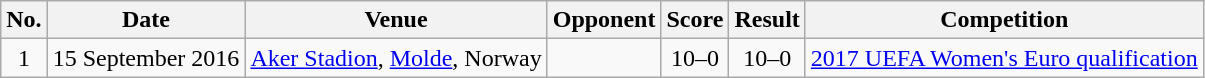<table class="wikitable plainrowheaders">
<tr>
<th scope="col">No.</th>
<th scope="col">Date</th>
<th scope="col">Venue</th>
<th scope="col">Opponent</th>
<th scope="col">Score</th>
<th scope="col">Result</th>
<th scope="col">Competition</th>
</tr>
<tr>
<td align="center">1</td>
<td>15 September 2016</td>
<td><a href='#'>Aker Stadion</a>, <a href='#'>Molde</a>, Norway</td>
<td></td>
<td align="center">10–0</td>
<td align="center">10–0</td>
<td><a href='#'>2017 UEFA Women's Euro qualification</a></td>
</tr>
</table>
